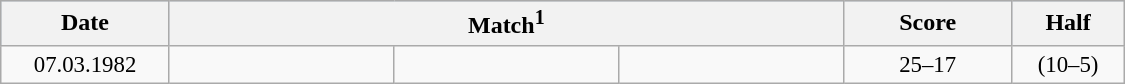<table width=750 class="wikitable">
<tr bgcolor="lightsteelblue">
<th width=15%>Date</th>
<th width=60% colspan=3>Match<sup>1</sup></th>
<th width=15%>Score</th>
<th>Half</th>
</tr>
<tr style=font-size:95%>
<td align=center>07.03.1982</td>
<td align=right></td>
<td></td>
<td></td>
<td align=center>25–17</td>
<td align=center>(10–5)</td>
</tr>
</table>
